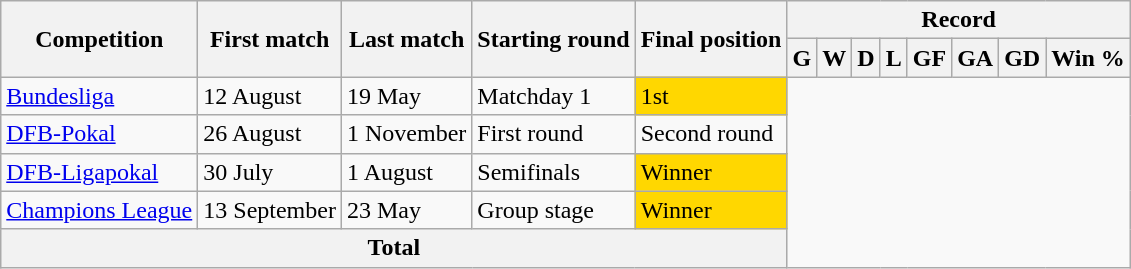<table class="wikitable" style="text-align: center">
<tr>
<th rowspan="2">Competition</th>
<th rowspan="2">First match</th>
<th rowspan="2">Last match</th>
<th rowspan="2">Starting round</th>
<th rowspan="2">Final position</th>
<th colspan="8">Record</th>
</tr>
<tr>
<th>G</th>
<th>W</th>
<th>D</th>
<th>L</th>
<th>GF</th>
<th>GA</th>
<th>GD</th>
<th>Win %</th>
</tr>
<tr>
<td align=left><a href='#'>Bundesliga</a></td>
<td align=left>12 August </td>
<td align=left>19 May</td>
<td align=left>Matchday 1</td>
<td align=left bgcolor=ffd700>1st<br></td>
</tr>
<tr>
<td align=left><a href='#'>DFB-Pokal</a></td>
<td align=left>26 August</td>
<td align=left>1 November</td>
<td align=left>First round</td>
<td align=left>Second round<br></td>
</tr>
<tr>
<td align=left><a href='#'>DFB-Ligapokal</a></td>
<td align=left>30 July</td>
<td align=left>1 August</td>
<td align=left>Semifinals</td>
<td align=left bgcolor=ffd700>Winner<br></td>
</tr>
<tr>
<td align=left><a href='#'>Champions League</a></td>
<td align=left>13 September</td>
<td align=left>23 May</td>
<td align=left>Group stage</td>
<td align=left bgcolor=ffd700>Winner<br></td>
</tr>
<tr>
<th colspan="5">Total<br></th>
</tr>
</table>
